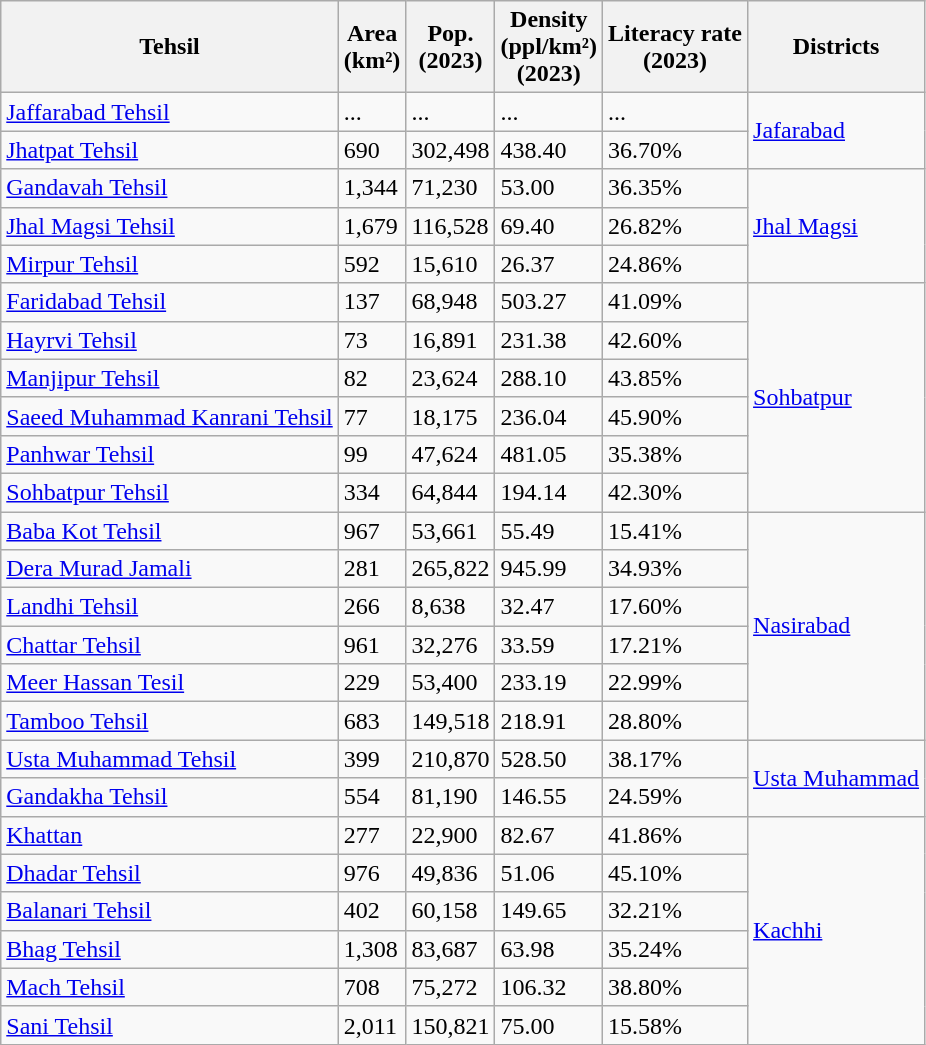<table class="wikitable sortable static-row-numbers static-row-header-hash">
<tr>
<th>Tehsil</th>
<th>Area<br>(km²)</th>
<th>Pop.<br>(2023)</th>
<th>Density<br>(ppl/km²)<br>(2023)</th>
<th>Literacy rate<br>(2023)</th>
<th>Districts</th>
</tr>
<tr>
<td><a href='#'>Jaffarabad Tehsil</a></td>
<td>...</td>
<td>...</td>
<td>...</td>
<td>...</td>
<td rowspan="2"><a href='#'>Jafarabad</a></td>
</tr>
<tr>
<td><a href='#'>Jhatpat Tehsil</a></td>
<td>690</td>
<td>302,498</td>
<td>438.40</td>
<td>36.70%</td>
</tr>
<tr>
<td><a href='#'>Gandavah Tehsil</a></td>
<td>1,344</td>
<td>71,230</td>
<td>53.00</td>
<td>36.35%</td>
<td rowspan="3"><a href='#'>Jhal Magsi</a></td>
</tr>
<tr>
<td><a href='#'>Jhal Magsi Tehsil</a></td>
<td>1,679</td>
<td>116,528</td>
<td>69.40</td>
<td>26.82%</td>
</tr>
<tr>
<td><a href='#'>Mirpur Tehsil</a></td>
<td>592</td>
<td>15,610</td>
<td>26.37</td>
<td>24.86%</td>
</tr>
<tr>
<td><a href='#'>Faridabad Tehsil</a></td>
<td>137</td>
<td>68,948</td>
<td>503.27</td>
<td>41.09%</td>
<td rowspan="6"><a href='#'>Sohbatpur</a></td>
</tr>
<tr>
<td><a href='#'>Hayrvi Tehsil</a></td>
<td>73</td>
<td>16,891</td>
<td>231.38</td>
<td>42.60%</td>
</tr>
<tr>
<td><a href='#'>Manjipur Tehsil</a></td>
<td>82</td>
<td>23,624</td>
<td>288.10</td>
<td>43.85%</td>
</tr>
<tr>
<td><a href='#'>Saeed Muhammad Kanrani Tehsil</a></td>
<td>77</td>
<td>18,175</td>
<td>236.04</td>
<td>45.90%</td>
</tr>
<tr>
<td><a href='#'>Panhwar Tehsil</a></td>
<td>99</td>
<td>47,624</td>
<td>481.05</td>
<td>35.38%</td>
</tr>
<tr>
<td><a href='#'>Sohbatpur Tehsil</a></td>
<td>334</td>
<td>64,844</td>
<td>194.14</td>
<td>42.30%</td>
</tr>
<tr>
<td><a href='#'>Baba Kot Tehsil</a></td>
<td>967</td>
<td>53,661</td>
<td>55.49</td>
<td>15.41%</td>
<td rowspan="6"><a href='#'>Nasirabad</a></td>
</tr>
<tr>
<td><a href='#'>Dera Murad Jamali</a></td>
<td>281</td>
<td>265,822</td>
<td>945.99</td>
<td>34.93%</td>
</tr>
<tr>
<td><a href='#'>Landhi Tehsil</a></td>
<td>266</td>
<td>8,638</td>
<td>32.47</td>
<td>17.60%</td>
</tr>
<tr>
<td><a href='#'>Chattar Tehsil</a></td>
<td>961</td>
<td>32,276</td>
<td>33.59</td>
<td>17.21%</td>
</tr>
<tr>
<td><a href='#'>Meer Hassan Tesil</a></td>
<td>229</td>
<td>53,400</td>
<td>233.19</td>
<td>22.99%</td>
</tr>
<tr>
<td><a href='#'>Tamboo Tehsil</a></td>
<td>683</td>
<td>149,518</td>
<td>218.91</td>
<td>28.80%</td>
</tr>
<tr>
<td><a href='#'>Usta Muhammad Tehsil</a></td>
<td>399</td>
<td>210,870</td>
<td>528.50</td>
<td>38.17%</td>
<td rowspan="2"><a href='#'>Usta Muhammad</a></td>
</tr>
<tr>
<td><a href='#'>Gandakha Tehsil</a></td>
<td>554</td>
<td>81,190</td>
<td>146.55</td>
<td>24.59%</td>
</tr>
<tr>
<td><a href='#'>Khattan</a></td>
<td>277</td>
<td>22,900</td>
<td>82.67</td>
<td>41.86%</td>
<td rowspan="6"><a href='#'>Kachhi</a></td>
</tr>
<tr>
<td><a href='#'>Dhadar Tehsil</a></td>
<td>976</td>
<td>49,836</td>
<td>51.06</td>
<td>45.10%</td>
</tr>
<tr>
<td><a href='#'>Balanari Tehsil</a></td>
<td>402</td>
<td>60,158</td>
<td>149.65</td>
<td>32.21%</td>
</tr>
<tr>
<td><a href='#'>Bhag Tehsil</a></td>
<td>1,308</td>
<td>83,687</td>
<td>63.98</td>
<td>35.24%</td>
</tr>
<tr>
<td><a href='#'>Mach Tehsil</a></td>
<td>708</td>
<td>75,272</td>
<td>106.32</td>
<td>38.80%</td>
</tr>
<tr>
<td><a href='#'>Sani Tehsil</a></td>
<td>2,011</td>
<td>150,821</td>
<td>75.00</td>
<td>15.58%</td>
</tr>
</table>
